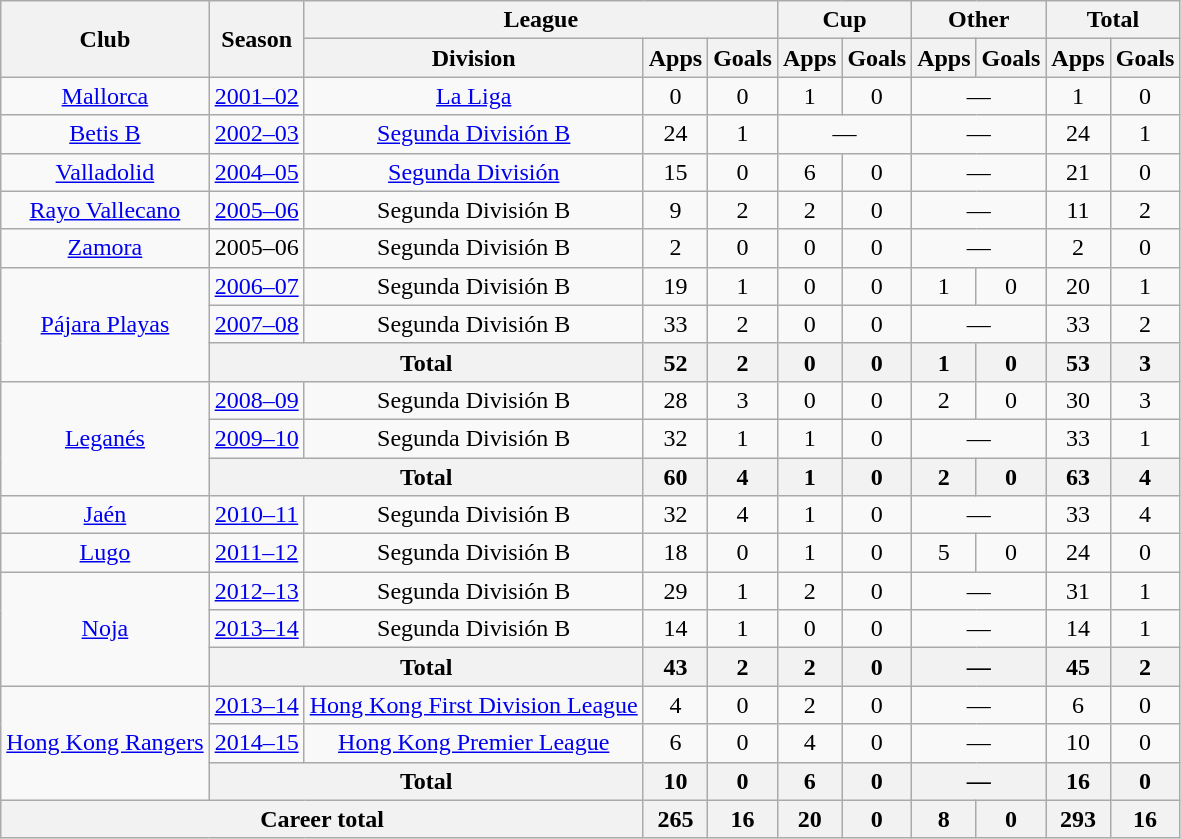<table class="wikitable" style="text-align:center">
<tr>
<th rowspan="2">Club</th>
<th rowspan="2">Season</th>
<th colspan="3">League</th>
<th colspan="2">Cup</th>
<th colspan="2">Other</th>
<th colspan="2">Total</th>
</tr>
<tr>
<th>Division</th>
<th>Apps</th>
<th>Goals</th>
<th>Apps</th>
<th>Goals</th>
<th>Apps</th>
<th>Goals</th>
<th>Apps</th>
<th>Goals</th>
</tr>
<tr>
<td><a href='#'>Mallorca</a></td>
<td><a href='#'>2001–02</a></td>
<td><a href='#'>La Liga</a></td>
<td>0</td>
<td>0</td>
<td>1</td>
<td>0</td>
<td colspan="2">—</td>
<td>1</td>
<td>0</td>
</tr>
<tr>
<td><a href='#'>Betis B</a></td>
<td><a href='#'>2002–03</a></td>
<td><a href='#'>Segunda División B</a></td>
<td>24</td>
<td>1</td>
<td colspan="2">—</td>
<td colspan="2">—</td>
<td>24</td>
<td>1</td>
</tr>
<tr>
<td><a href='#'>Valladolid</a></td>
<td><a href='#'>2004–05</a></td>
<td><a href='#'>Segunda División</a></td>
<td>15</td>
<td>0</td>
<td>6</td>
<td>0</td>
<td colspan="2">—</td>
<td>21</td>
<td>0</td>
</tr>
<tr>
<td><a href='#'>Rayo Vallecano</a></td>
<td><a href='#'>2005–06</a></td>
<td>Segunda División B</td>
<td>9</td>
<td>2</td>
<td>2</td>
<td>0</td>
<td colspan="2">—</td>
<td>11</td>
<td>2</td>
</tr>
<tr>
<td><a href='#'>Zamora</a></td>
<td>2005–06</td>
<td>Segunda División B</td>
<td>2</td>
<td>0</td>
<td>0</td>
<td>0</td>
<td colspan="2">—</td>
<td>2</td>
<td>0</td>
</tr>
<tr>
<td rowspan="3"><a href='#'>Pájara Playas</a></td>
<td><a href='#'>2006–07</a></td>
<td>Segunda División B</td>
<td>19</td>
<td>1</td>
<td>0</td>
<td>0</td>
<td>1</td>
<td>0</td>
<td>20</td>
<td>1</td>
</tr>
<tr>
<td><a href='#'>2007–08</a></td>
<td>Segunda División B</td>
<td>33</td>
<td>2</td>
<td>0</td>
<td>0</td>
<td colspan="2">—</td>
<td>33</td>
<td>2</td>
</tr>
<tr>
<th colspan="2">Total</th>
<th>52</th>
<th>2</th>
<th>0</th>
<th>0</th>
<th>1</th>
<th>0</th>
<th>53</th>
<th>3</th>
</tr>
<tr>
<td rowspan="3"><a href='#'>Leganés</a></td>
<td><a href='#'>2008–09</a></td>
<td>Segunda División B</td>
<td>28</td>
<td>3</td>
<td>0</td>
<td>0</td>
<td>2</td>
<td>0</td>
<td>30</td>
<td>3</td>
</tr>
<tr>
<td><a href='#'>2009–10</a></td>
<td>Segunda División B</td>
<td>32</td>
<td>1</td>
<td>1</td>
<td>0</td>
<td colspan="2">—</td>
<td>33</td>
<td>1</td>
</tr>
<tr>
<th colspan="2">Total</th>
<th>60</th>
<th>4</th>
<th>1</th>
<th>0</th>
<th>2</th>
<th>0</th>
<th>63</th>
<th>4</th>
</tr>
<tr>
<td><a href='#'>Jaén</a></td>
<td><a href='#'>2010–11</a></td>
<td>Segunda División B</td>
<td>32</td>
<td>4</td>
<td>1</td>
<td>0</td>
<td colspan="2">—</td>
<td>33</td>
<td>4</td>
</tr>
<tr>
<td><a href='#'>Lugo</a></td>
<td><a href='#'>2011–12</a></td>
<td>Segunda División B</td>
<td>18</td>
<td>0</td>
<td>1</td>
<td>0</td>
<td>5</td>
<td>0</td>
<td>24</td>
<td>0</td>
</tr>
<tr>
<td rowspan="3"><a href='#'>Noja</a></td>
<td><a href='#'>2012–13</a></td>
<td>Segunda División B</td>
<td>29</td>
<td>1</td>
<td>2</td>
<td>0</td>
<td colspan="2">—</td>
<td>31</td>
<td>1</td>
</tr>
<tr>
<td><a href='#'>2013–14</a></td>
<td>Segunda División B</td>
<td>14</td>
<td>1</td>
<td>0</td>
<td>0</td>
<td colspan="2">—</td>
<td>14</td>
<td>1</td>
</tr>
<tr>
<th colspan="2">Total</th>
<th>43</th>
<th>2</th>
<th>2</th>
<th>0</th>
<th colspan="2">—</th>
<th>45</th>
<th>2</th>
</tr>
<tr>
<td rowspan="3"><a href='#'>Hong Kong Rangers</a></td>
<td><a href='#'>2013–14</a></td>
<td><a href='#'>Hong Kong First Division League</a></td>
<td>4</td>
<td>0</td>
<td>2</td>
<td>0</td>
<td colspan="2">—</td>
<td>6</td>
<td>0</td>
</tr>
<tr>
<td><a href='#'>2014–15</a></td>
<td><a href='#'>Hong Kong Premier League</a></td>
<td>6</td>
<td>0</td>
<td>4</td>
<td>0</td>
<td colspan="2">—</td>
<td>10</td>
<td>0</td>
</tr>
<tr>
<th colspan="2">Total</th>
<th>10</th>
<th>0</th>
<th>6</th>
<th>0</th>
<th colspan="2">—</th>
<th>16</th>
<th>0</th>
</tr>
<tr>
<th colspan="3">Career total</th>
<th>265</th>
<th>16</th>
<th>20</th>
<th>0</th>
<th>8</th>
<th>0</th>
<th>293</th>
<th>16</th>
</tr>
</table>
